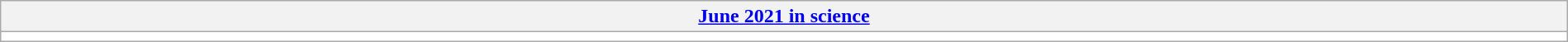<table class="wikitable mw-collapsible" style="width:100%; font-size:100%; background:white;">
<tr>
<th style="text-align:center;"><a href='#'>June 2021 in science</a></th>
</tr>
<tr>
<td></td>
</tr>
</table>
